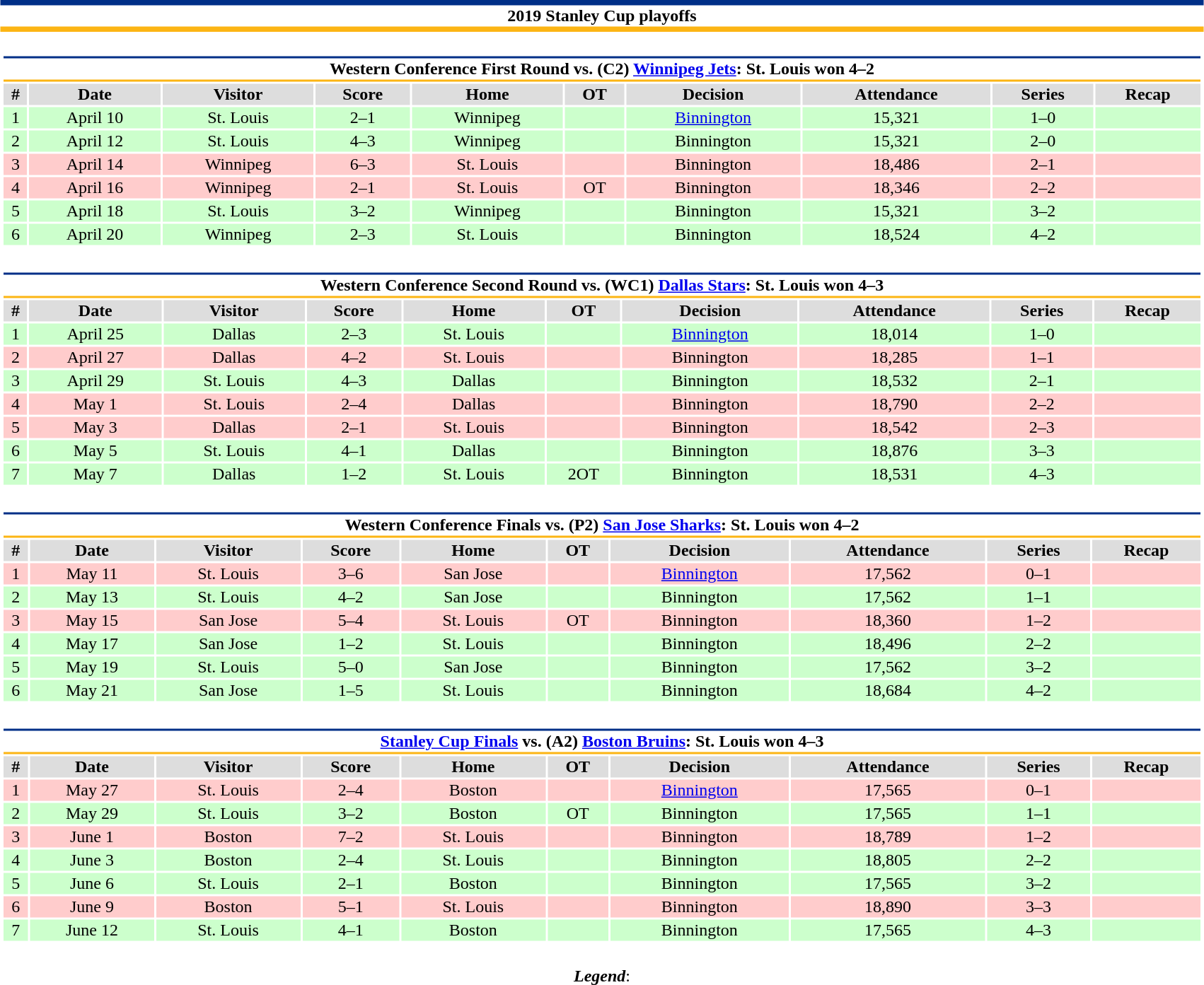<table class="toccolours" style="width:90%; clear:both; margin:1.5em auto; text-align:center;">
<tr>
<th colspan=10 style="background:#FFFFFF; border-top:#002F87 5px solid; border-bottom:#FCB514 5px solid;">2019 Stanley Cup playoffs</th>
</tr>
<tr>
<td colspan=10><br><table class="toccolours collapsible collapsed" style="width:100%;">
<tr>
<th colspan=10 style="background:#FFFFFF; border-top:#002F87 2px solid; border-bottom:#FCB514 2px solid;">Western Conference First Round vs. (C2) <a href='#'>Winnipeg Jets</a>: St. Louis won 4–2</th>
</tr>
<tr style="background:#ddd;">
<th>#</th>
<th>Date</th>
<th>Visitor</th>
<th>Score</th>
<th>Home</th>
<th>OT</th>
<th>Decision</th>
<th>Attendance</th>
<th>Series</th>
<th>Recap</th>
</tr>
<tr style="background:#cfc;">
<td>1</td>
<td>April 10</td>
<td>St. Louis</td>
<td>2–1</td>
<td>Winnipeg</td>
<td></td>
<td><a href='#'>Binnington</a></td>
<td>15,321</td>
<td>1–0</td>
<td></td>
</tr>
<tr style="background:#cfc;">
<td>2</td>
<td>April 12</td>
<td>St. Louis</td>
<td>4–3</td>
<td>Winnipeg</td>
<td></td>
<td>Binnington</td>
<td>15,321</td>
<td>2–0</td>
<td></td>
</tr>
<tr style="background:#fcc;">
<td>3</td>
<td>April 14</td>
<td>Winnipeg</td>
<td>6–3</td>
<td>St. Louis</td>
<td></td>
<td>Binnington</td>
<td>18,486</td>
<td>2–1</td>
<td></td>
</tr>
<tr style="background:#fcc;">
<td>4</td>
<td>April 16</td>
<td>Winnipeg</td>
<td>2–1</td>
<td>St. Louis</td>
<td>OT</td>
<td>Binnington</td>
<td>18,346</td>
<td>2–2</td>
<td></td>
</tr>
<tr style="background:#cfc;">
<td>5</td>
<td>April 18</td>
<td>St. Louis</td>
<td>3–2</td>
<td>Winnipeg</td>
<td></td>
<td>Binnington</td>
<td>15,321</td>
<td>3–2</td>
<td></td>
</tr>
<tr style="background:#cfc;">
<td>6</td>
<td>April 20</td>
<td>Winnipeg</td>
<td>2–3</td>
<td>St. Louis</td>
<td></td>
<td>Binnington</td>
<td>18,524</td>
<td>4–2</td>
<td></td>
</tr>
</table>
</td>
</tr>
<tr>
<td colspan=10><br><table class="toccolours collapsible collapsed" style="width:100%;">
<tr>
<th colspan=10 style="background:#FFFFFF; border-top:#002F87 2px solid; border-bottom:#FCB514 2px solid;">Western Conference Second Round vs. (WC1) <a href='#'>Dallas Stars</a>: St. Louis won 4–3</th>
</tr>
<tr style="background:#ddd;">
<th>#</th>
<th>Date</th>
<th>Visitor</th>
<th>Score</th>
<th>Home</th>
<th>OT</th>
<th>Decision</th>
<th>Attendance</th>
<th>Series</th>
<th>Recap</th>
</tr>
<tr style="background:#cfc;">
<td>1</td>
<td>April 25</td>
<td>Dallas</td>
<td>2–3</td>
<td>St. Louis</td>
<td></td>
<td><a href='#'>Binnington</a></td>
<td>18,014</td>
<td>1–0</td>
<td></td>
</tr>
<tr style="background:#fcc;">
<td>2</td>
<td>April 27</td>
<td>Dallas</td>
<td>4–2</td>
<td>St. Louis</td>
<td></td>
<td>Binnington</td>
<td>18,285</td>
<td>1–1</td>
<td></td>
</tr>
<tr style="background:#cfc;">
<td>3</td>
<td>April 29</td>
<td>St. Louis</td>
<td>4–3</td>
<td>Dallas</td>
<td></td>
<td>Binnington</td>
<td>18,532</td>
<td>2–1</td>
<td></td>
</tr>
<tr style="background:#fcc;">
<td>4</td>
<td>May 1</td>
<td>St. Louis</td>
<td>2–4</td>
<td>Dallas</td>
<td></td>
<td>Binnington</td>
<td>18,790</td>
<td>2–2</td>
<td></td>
</tr>
<tr style="background:#fcc;">
<td>5</td>
<td>May 3</td>
<td>Dallas</td>
<td>2–1</td>
<td>St. Louis</td>
<td></td>
<td>Binnington</td>
<td>18,542</td>
<td>2–3</td>
<td></td>
</tr>
<tr style="background:#cfc;">
<td>6</td>
<td>May 5</td>
<td>St. Louis</td>
<td>4–1</td>
<td>Dallas</td>
<td></td>
<td>Binnington</td>
<td>18,876</td>
<td>3–3</td>
<td></td>
</tr>
<tr style="background:#cfc;">
<td>7</td>
<td>May 7</td>
<td>Dallas</td>
<td>1–2</td>
<td>St. Louis</td>
<td>2OT</td>
<td>Binnington</td>
<td>18,531</td>
<td>4–3</td>
<td></td>
</tr>
</table>
</td>
</tr>
<tr>
<td colspan=10><br><table class="toccolours collapsible collapsed" style="width:100%;">
<tr>
<th colspan=10 style="background:#FFFFFF; border-top:#002F87 2px solid; border-bottom:#FCB514 2px solid;">Western Conference Finals vs. (P2) <a href='#'>San Jose Sharks</a>: St. Louis won 4–2</th>
</tr>
<tr style="background:#ddd;">
<th>#</th>
<th>Date</th>
<th>Visitor</th>
<th>Score</th>
<th>Home</th>
<th>OT</th>
<th>Decision</th>
<th>Attendance</th>
<th>Series</th>
<th>Recap</th>
</tr>
<tr style="background:#fcc;">
<td>1</td>
<td>May 11</td>
<td>St. Louis</td>
<td>3–6</td>
<td>San Jose</td>
<td></td>
<td><a href='#'>Binnington</a></td>
<td>17,562</td>
<td>0–1</td>
<td></td>
</tr>
<tr style="background:#cfc;">
<td>2</td>
<td>May 13</td>
<td>St. Louis</td>
<td>4–2</td>
<td>San Jose</td>
<td></td>
<td>Binnington</td>
<td>17,562</td>
<td>1–1</td>
<td></td>
</tr>
<tr style="background:#fcc;">
<td>3</td>
<td>May 15</td>
<td>San Jose</td>
<td>5–4</td>
<td>St. Louis</td>
<td>OT</td>
<td>Binnington</td>
<td>18,360</td>
<td>1–2</td>
<td></td>
</tr>
<tr style="background:#cfc;">
<td>4</td>
<td>May 17</td>
<td>San Jose</td>
<td>1–2</td>
<td>St. Louis</td>
<td></td>
<td>Binnington</td>
<td>18,496</td>
<td>2–2</td>
<td></td>
</tr>
<tr style="background:#cfc;">
<td>5</td>
<td>May 19</td>
<td>St. Louis</td>
<td>5–0</td>
<td>San Jose</td>
<td></td>
<td>Binnington</td>
<td>17,562</td>
<td>3–2</td>
<td></td>
</tr>
<tr style="background:#cfc;">
<td>6</td>
<td>May 21</td>
<td>San Jose</td>
<td>1–5</td>
<td>St. Louis</td>
<td></td>
<td>Binnington</td>
<td>18,684</td>
<td>4–2</td>
<td></td>
</tr>
</table>
</td>
</tr>
<tr>
<td colspan=10><br><table class="toccolours collapsible collapsed" style="width:100%;">
<tr>
<th colspan=10 style="background:#FFFFFF; border-top:#002F87 2px solid; border-bottom:#FCB514 2px solid;"><a href='#'>Stanley Cup Finals</a> vs. (A2) <a href='#'>Boston Bruins</a>: St. Louis won 4–3</th>
</tr>
<tr style="background:#ddd;">
<th>#</th>
<th>Date</th>
<th>Visitor</th>
<th>Score</th>
<th>Home</th>
<th>OT</th>
<th>Decision</th>
<th>Attendance</th>
<th>Series</th>
<th>Recap</th>
</tr>
<tr style="background:#fcc;">
<td>1</td>
<td>May 27</td>
<td>St. Louis</td>
<td>2–4</td>
<td>Boston</td>
<td></td>
<td><a href='#'>Binnington</a></td>
<td>17,565</td>
<td>0–1</td>
<td></td>
</tr>
<tr style="background:#cfc;">
<td>2</td>
<td>May 29</td>
<td>St. Louis</td>
<td>3–2</td>
<td>Boston</td>
<td>OT</td>
<td>Binnington</td>
<td>17,565</td>
<td>1–1</td>
<td></td>
</tr>
<tr style="background:#fcc;">
<td>3</td>
<td>June 1</td>
<td>Boston</td>
<td>7–2</td>
<td>St. Louis</td>
<td></td>
<td>Binnington</td>
<td>18,789</td>
<td>1–2</td>
<td></td>
</tr>
<tr style="background:#cfc;">
<td>4</td>
<td>June 3</td>
<td>Boston</td>
<td>2–4</td>
<td>St. Louis</td>
<td></td>
<td>Binnington</td>
<td>18,805</td>
<td>2–2</td>
<td></td>
</tr>
<tr style="background:#cfc;">
<td>5</td>
<td>June 6</td>
<td>St. Louis</td>
<td>2–1</td>
<td>Boston</td>
<td></td>
<td>Binnington</td>
<td>17,565</td>
<td>3–2</td>
<td></td>
</tr>
<tr style="background:#fcc;">
<td>6</td>
<td>June 9</td>
<td>Boston</td>
<td>5–1</td>
<td>St. Louis</td>
<td></td>
<td>Binnington</td>
<td>18,890</td>
<td>3–3</td>
<td></td>
</tr>
<tr style="background:#cfc;">
<td>7</td>
<td>June 12</td>
<td>St. Louis</td>
<td>4–1</td>
<td>Boston</td>
<td></td>
<td>Binnington</td>
<td>17,565</td>
<td>4–3</td>
<td></td>
</tr>
</table>
</td>
</tr>
<tr>
<td colspan="10" style="text-align:center;"><br><strong><em>Legend</em></strong>:

</td>
</tr>
</table>
